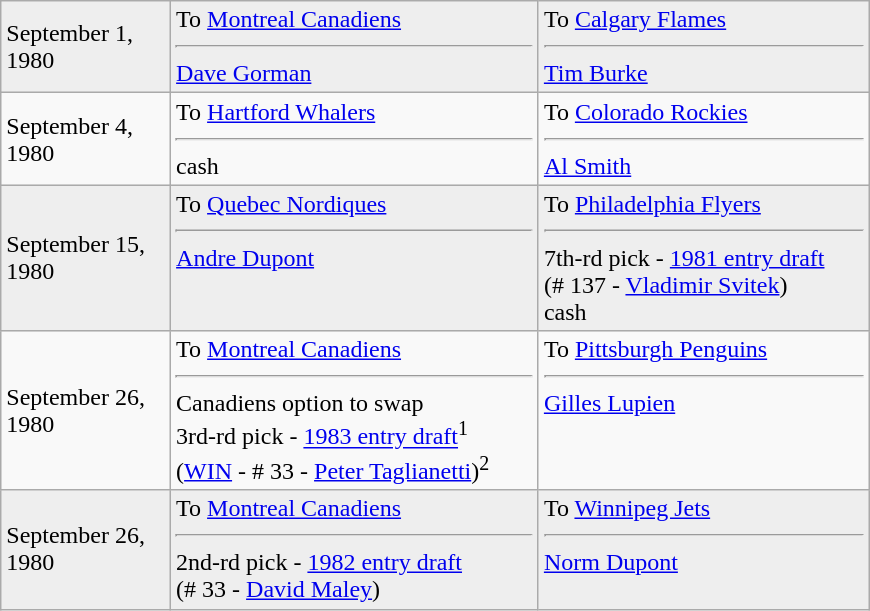<table class="wikitable" style="border:1px solid #999; width:580px;">
<tr style="background:#eee;">
<td>September 1,<br>1980</td>
<td valign="top">To <a href='#'>Montreal Canadiens</a><hr><a href='#'>Dave Gorman</a></td>
<td valign="top">To <a href='#'>Calgary Flames</a><hr><a href='#'>Tim Burke</a></td>
</tr>
<tr>
<td>September 4,<br>1980</td>
<td valign="top">To <a href='#'>Hartford Whalers</a><hr>cash</td>
<td valign="top">To <a href='#'>Colorado Rockies</a><hr><a href='#'>Al Smith</a></td>
</tr>
<tr style="background:#eee;">
<td>September 15,<br>1980</td>
<td valign="top">To <a href='#'>Quebec Nordiques</a><hr><a href='#'>Andre Dupont</a></td>
<td valign="top">To <a href='#'>Philadelphia Flyers</a><hr>7th-rd pick - <a href='#'>1981 entry draft</a><br>(# 137 - <a href='#'>Vladimir Svitek</a>)<br>cash</td>
</tr>
<tr>
<td>September 26,<br>1980</td>
<td valign="top">To <a href='#'>Montreal Canadiens</a><hr>Canadiens option to swap<br>3rd-rd pick - <a href='#'>1983 entry draft</a><sup>1</sup><br>(<a href='#'>WIN</a> - # 33 - <a href='#'>Peter Taglianetti</a>)<sup>2</sup></td>
<td valign="top">To <a href='#'>Pittsburgh Penguins</a><hr><a href='#'>Gilles Lupien</a></td>
</tr>
<tr style="background:#eee;">
<td>September 26,<br>1980</td>
<td valign="top">To <a href='#'>Montreal Canadiens</a><hr>2nd-rd pick - <a href='#'>1982 entry draft</a><br>(# 33 - <a href='#'>David Maley</a>)</td>
<td valign="top">To <a href='#'>Winnipeg Jets</a><hr><a href='#'>Norm Dupont</a></td>
</tr>
</table>
